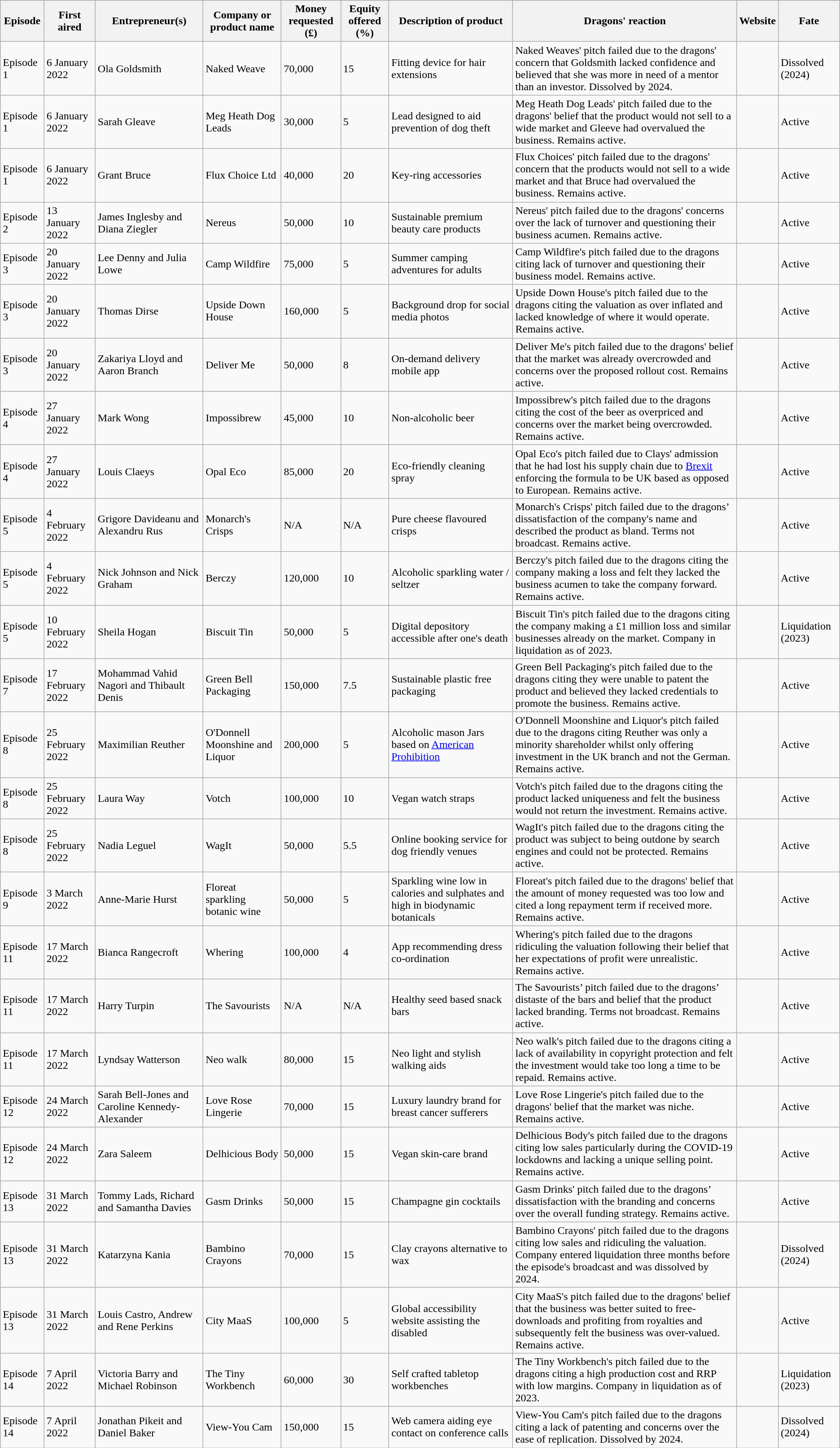<table class="wikitable sortable">
<tr>
<th>Episode</th>
<th>First aired</th>
<th>Entrepreneur(s)</th>
<th>Company or product name</th>
<th>Money requested (£)</th>
<th>Equity offered (%)</th>
<th>Description of product</th>
<th>Dragons' reaction</th>
<th>Website</th>
<th>Fate</th>
</tr>
<tr>
<td>Episode 1</td>
<td>6 January 2022</td>
<td>Ola Goldsmith</td>
<td>Naked Weave</td>
<td>70,000</td>
<td>15</td>
<td>Fitting device for hair extensions</td>
<td>Naked Weaves' pitch failed due to the dragons' concern that Goldsmith lacked confidence and believed that she was more in need of a mentor than an investor. Dissolved by 2024.</td>
<td></td>
<td>Dissolved (2024) </td>
</tr>
<tr>
<td>Episode 1</td>
<td>6 January 2022</td>
<td>Sarah Gleave</td>
<td>Meg Heath Dog Leads</td>
<td>30,000</td>
<td>5</td>
<td>Lead designed to aid prevention of dog theft</td>
<td>Meg Heath Dog Leads' pitch failed due to the dragons' belief that the product would not sell to a wide market and Gleeve had overvalued the business. Remains active.</td>
<td></td>
<td>Active </td>
</tr>
<tr>
<td>Episode 1</td>
<td>6 January 2022</td>
<td>Grant Bruce</td>
<td>Flux Choice Ltd</td>
<td>40,000</td>
<td>20</td>
<td>Key-ring accessories</td>
<td>Flux Choices' pitch failed due to the dragons' concern that the products would not sell to a wide market and that Bruce had overvalued the business. Remains active.</td>
<td></td>
<td>Active </td>
</tr>
<tr>
<td>Episode 2</td>
<td>13 January 2022</td>
<td>James Inglesby and Diana Ziegler</td>
<td>Nereus</td>
<td>50,000</td>
<td>10</td>
<td>Sustainable premium beauty care products</td>
<td>Nereus' pitch failed due to the dragons' concerns over the lack of turnover and questioning their business acumen. Remains active.</td>
<td></td>
<td>Active </td>
</tr>
<tr>
<td>Episode 3</td>
<td>20 January 2022</td>
<td>Lee Denny and Julia Lowe</td>
<td>Camp Wildfire</td>
<td>75,000</td>
<td>5</td>
<td>Summer camping adventures for adults</td>
<td>Camp Wildfire's pitch failed due to the dragons citing lack of turnover and questioning their business model. Remains active.</td>
<td></td>
<td>Active </td>
</tr>
<tr>
<td>Episode 3</td>
<td>20 January 2022</td>
<td>Thomas Dirse</td>
<td>Upside Down House</td>
<td>160,000</td>
<td>5</td>
<td>Background drop for social media photos</td>
<td>Upside Down House's pitch failed due to the dragons citing the valuation as over inflated and lacked knowledge of where it would operate. Remains active.</td>
<td></td>
<td>Active </td>
</tr>
<tr>
<td>Episode 3</td>
<td>20 January 2022</td>
<td>Zakariya Lloyd and Aaron Branch</td>
<td>Deliver Me</td>
<td>50,000</td>
<td>8</td>
<td>On-demand delivery mobile app</td>
<td>Deliver Me's pitch failed due to the dragons' belief that the market was already overcrowded and concerns over the proposed rollout cost. Remains active.</td>
<td></td>
<td>Active </td>
</tr>
<tr>
<td>Episode 4</td>
<td>27 January 2022</td>
<td>Mark Wong</td>
<td>Impossibrew</td>
<td>45,000</td>
<td>10</td>
<td>Non-alcoholic beer</td>
<td>Impossibrew's pitch failed due to the dragons citing the cost of the beer as overpriced and concerns over the market being overcrowded. Remains active.</td>
<td></td>
<td>Active </td>
</tr>
<tr>
<td>Episode 4</td>
<td>27 January 2022</td>
<td>Louis Claeys</td>
<td>Opal Eco</td>
<td>85,000</td>
<td>20</td>
<td>Eco-friendly cleaning spray</td>
<td>Opal Eco's pitch failed due to Clays' admission that he had lost his supply chain due to <a href='#'>Brexit</a> enforcing the formula to be UK based as opposed to European. Remains active.</td>
<td></td>
<td>Active </td>
</tr>
<tr>
<td>Episode 5</td>
<td>4 February 2022</td>
<td>Grigore Davideanu and Alexandru Rus</td>
<td>Monarch's Crisps</td>
<td>N/A</td>
<td>N/A</td>
<td>Pure cheese flavoured crisps</td>
<td>Monarch's Crisps' pitch failed due to the dragons’ dissatisfaction of the company's name and described the product as bland. Terms not broadcast. Remains active.</td>
<td></td>
<td>Active </td>
</tr>
<tr>
<td>Episode 5</td>
<td>4 February 2022</td>
<td>Nick Johnson and Nick Graham</td>
<td>Berczy</td>
<td>120,000</td>
<td>10</td>
<td>Alcoholic sparkling water / seltzer</td>
<td>Berczy's pitch failed due to the dragons citing the company making a loss and felt they lacked the business acumen to take the company forward. Remains active.</td>
<td></td>
<td>Active </td>
</tr>
<tr>
<td>Episode 5</td>
<td>10 February 2022</td>
<td>Sheila Hogan</td>
<td>Biscuit Tin</td>
<td>50,000</td>
<td>5</td>
<td>Digital depository accessible after one's death</td>
<td>Biscuit Tin's pitch failed due to the dragons citing the company making a £1 million loss and similar businesses already on the market. Company in liquidation as of 2023.</td>
<td></td>
<td>Liquidation (2023) </td>
</tr>
<tr>
<td>Episode 7</td>
<td>17 February 2022</td>
<td>Mohammad Vahid Nagori and Thibault Denis</td>
<td>Green Bell Packaging</td>
<td>150,000</td>
<td>7.5</td>
<td>Sustainable plastic free packaging</td>
<td>Green Bell Packaging's pitch failed due to the dragons citing they were unable to patent the product and believed they lacked credentials to promote the business. Remains active.</td>
<td></td>
<td>Active </td>
</tr>
<tr>
<td>Episode 8</td>
<td>25 February 2022</td>
<td>Maximilian Reuther</td>
<td>O'Donnell Moonshine and Liquor</td>
<td>200,000</td>
<td>5</td>
<td>Alcoholic mason Jars based on <a href='#'>American Prohibition</a></td>
<td>O'Donnell Moonshine and Liquor's pitch failed due to the dragons citing Reuther was only a minority shareholder whilst only offering investment in the UK branch and not the German. Remains active.</td>
<td></td>
<td>Active </td>
</tr>
<tr>
<td>Episode 8</td>
<td>25 February 2022</td>
<td>Laura Way</td>
<td>Votch</td>
<td>100,000</td>
<td>10</td>
<td>Vegan watch straps</td>
<td>Votch's pitch failed due to the dragons citing the product lacked uniqueness and felt the business would not return the investment. Remains active.</td>
<td></td>
<td>Active </td>
</tr>
<tr>
<td>Episode 8</td>
<td>25 February 2022</td>
<td>Nadia Leguel</td>
<td>WagIt</td>
<td>50,000</td>
<td>5.5</td>
<td>Online booking service for dog friendly venues</td>
<td>WagIt's pitch failed due to the dragons citing the product was subject to being outdone by search engines and could not be protected. Remains active.</td>
<td></td>
<td>Active </td>
</tr>
<tr>
<td>Episode 9</td>
<td>3 March 2022</td>
<td>Anne-Marie Hurst</td>
<td>Floreat sparkling botanic wine</td>
<td>50,000</td>
<td>5</td>
<td>Sparkling wine low in calories and sulphates and high in biodynamic botanicals</td>
<td>Floreat's pitch failed due to the dragons' belief that the amount of money requested was too low and cited a long repayment term if received more. Remains active.</td>
<td></td>
<td>Active </td>
</tr>
<tr>
<td>Episode 11</td>
<td>17 March 2022</td>
<td>Bianca Rangecroft</td>
<td>Whering</td>
<td>100,000</td>
<td>4</td>
<td>App recommending dress co-ordination</td>
<td>Whering's pitch failed due to the dragons ridiculing the valuation following their belief that her expectations of profit were unrealistic. Remains active.</td>
<td></td>
<td>Active </td>
</tr>
<tr>
<td>Episode 11</td>
<td>17 March 2022</td>
<td>Harry Turpin</td>
<td>The Savourists</td>
<td>N/A</td>
<td>N/A</td>
<td>Healthy seed based snack bars</td>
<td>The Savourists’ pitch failed due to the dragons’ distaste of the bars and belief that the product lacked branding. Terms not broadcast. Remains active.</td>
<td></td>
<td>Active </td>
</tr>
<tr>
<td>Episode 11</td>
<td>17 March 2022</td>
<td>Lyndsay Watterson</td>
<td>Neo walk</td>
<td>80,000</td>
<td>15</td>
<td>Neo light and stylish walking aids</td>
<td>Neo walk's pitch failed due to the dragons citing a lack of availability in copyright protection and felt the investment would take too long a time to be repaid. Remains active.</td>
<td></td>
<td>Active </td>
</tr>
<tr>
<td>Episode 12</td>
<td>24 March 2022</td>
<td>Sarah Bell-Jones and Caroline Kennedy-Alexander</td>
<td>Love Rose Lingerie</td>
<td>70,000</td>
<td>15</td>
<td>Luxury laundry brand for breast cancer sufferers</td>
<td>Love Rose Lingerie's pitch failed due to the dragons' belief that the market was niche. Remains active.</td>
<td></td>
<td>Active </td>
</tr>
<tr>
<td>Episode 12</td>
<td>24 March 2022</td>
<td>Zara Saleem</td>
<td>Delhicious Body</td>
<td>50,000</td>
<td>15</td>
<td>Vegan skin-care brand</td>
<td>Delhicious Body's pitch failed due to the dragons citing low sales particularly during the COVID-19 lockdowns and lacking a unique selling point. Remains active.</td>
<td></td>
<td>Active </td>
</tr>
<tr>
<td>Episode 13</td>
<td>31 March 2022</td>
<td>Tommy Lads, Richard and Samantha Davies</td>
<td>Gasm Drinks</td>
<td>50,000</td>
<td>15</td>
<td>Champagne gin cocktails</td>
<td>Gasm Drinks' pitch failed due to the dragons’ dissatisfaction with the branding and concerns over the overall funding strategy. Remains active.</td>
<td></td>
<td>Active </td>
</tr>
<tr>
<td>Episode 13</td>
<td>31 March 2022</td>
<td>Katarzyna Kania</td>
<td>Bambino Crayons</td>
<td>70,000</td>
<td>15</td>
<td>Clay crayons alternative to wax</td>
<td>Bambino Crayons' pitch failed due to the dragons citing low sales and ridiculing the valuation. Company entered liquidation three months before the episode's broadcast and was dissolved by 2024.</td>
<td></td>
<td>Dissolved (2024) </td>
</tr>
<tr>
<td>Episode 13</td>
<td>31 March 2022</td>
<td>Louis Castro, Andrew and Rene Perkins</td>
<td>City MaaS</td>
<td>100,000</td>
<td>5</td>
<td>Global accessibility website assisting the disabled</td>
<td>City MaaS's pitch failed due to the dragons' belief that the business was better suited to free-downloads and profiting from royalties and subsequently felt the business was over-valued. Remains active.</td>
<td></td>
<td>Active </td>
</tr>
<tr>
<td>Episode 14</td>
<td>7 April 2022</td>
<td>Victoria Barry and Michael Robinson</td>
<td>The Tiny Workbench</td>
<td>60,000</td>
<td>30</td>
<td>Self crafted tabletop workbenches</td>
<td>The Tiny Workbench's pitch failed due to the dragons citing a high production cost and RRP with low margins. Company in liquidation as of 2023.</td>
<td></td>
<td>Liquidation (2023) </td>
</tr>
<tr>
<td>Episode 14</td>
<td>7 April 2022</td>
<td>Jonathan Pikeit and Daniel Baker</td>
<td>View-You Cam</td>
<td>150,000</td>
<td>15</td>
<td>Web camera aiding eye contact on conference calls</td>
<td>View-You Cam's pitch failed due to the dragons citing a lack of patenting and concerns over the ease of replication. Dissolved by 2024.</td>
<td></td>
<td>Dissolved (2024) </td>
</tr>
</table>
